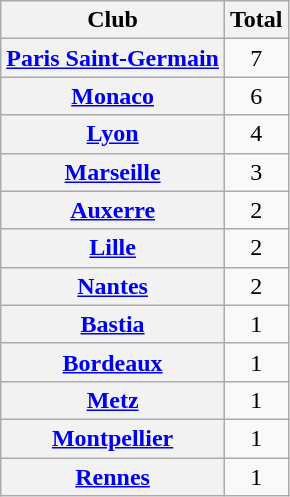<table class="sortable wikitable plainrowheaders" style="text-align:center;">
<tr>
<th scope="col">Club</th>
<th scope="col">Total</th>
</tr>
<tr>
<th scope="row"><a href='#'>Paris Saint-Germain</a></th>
<td>7</td>
</tr>
<tr>
<th scope="row"><a href='#'>Monaco</a></th>
<td>6</td>
</tr>
<tr>
<th scope="row"><a href='#'>Lyon</a></th>
<td>4</td>
</tr>
<tr>
<th scope="row"><a href='#'>Marseille</a></th>
<td>3</td>
</tr>
<tr>
<th scope="row"><a href='#'>Auxerre</a></th>
<td>2</td>
</tr>
<tr>
<th scope="row"><a href='#'>Lille</a></th>
<td>2</td>
</tr>
<tr>
<th scope="row"><a href='#'>Nantes</a></th>
<td>2</td>
</tr>
<tr>
<th scope="row"><a href='#'>Bastia</a></th>
<td>1</td>
</tr>
<tr>
<th scope="row"><a href='#'>Bordeaux</a></th>
<td>1</td>
</tr>
<tr>
<th scope="row"><a href='#'>Metz</a></th>
<td>1</td>
</tr>
<tr>
<th scope="row"><a href='#'>Montpellier</a></th>
<td>1</td>
</tr>
<tr>
<th scope="row"><a href='#'>Rennes</a></th>
<td>1</td>
</tr>
</table>
